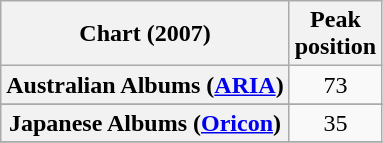<table class="wikitable sortable plainrowheaders" style="text-align:center">
<tr>
<th>Chart (2007)</th>
<th>Peak<br>position</th>
</tr>
<tr>
<th scope="row">Australian Albums (<a href='#'>ARIA</a>)</th>
<td>73</td>
</tr>
<tr>
</tr>
<tr>
</tr>
<tr>
</tr>
<tr>
</tr>
<tr>
</tr>
<tr>
<th scope="row">Japanese Albums (<a href='#'>Oricon</a>)</th>
<td>35</td>
</tr>
<tr>
</tr>
</table>
